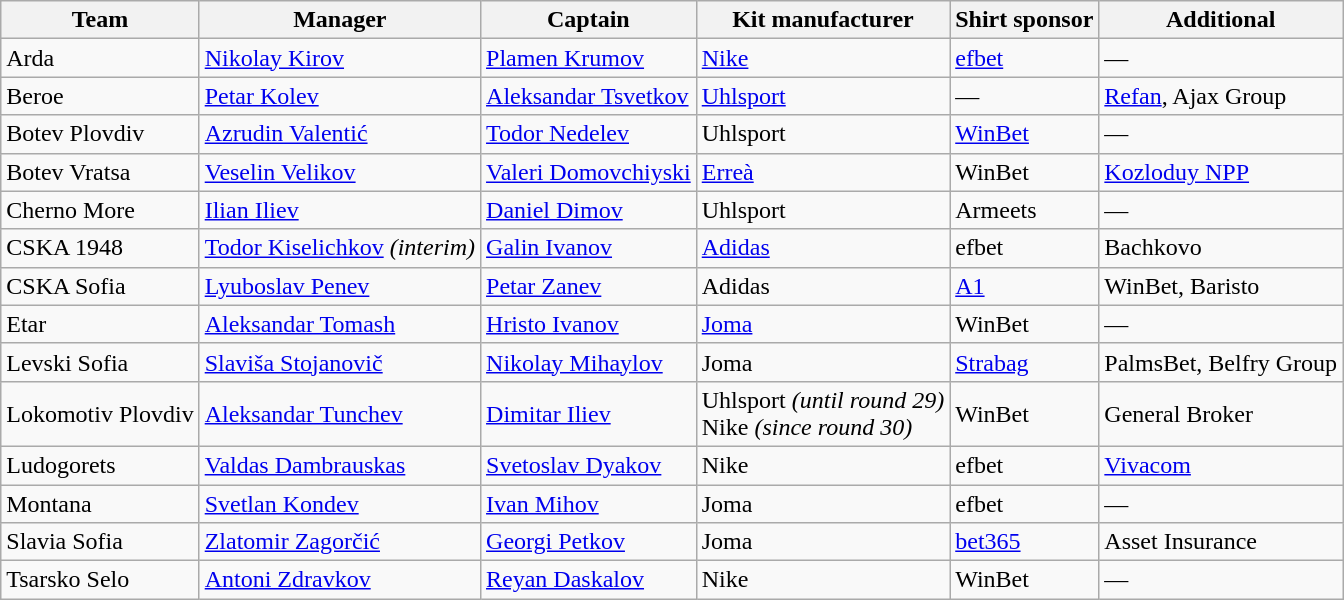<table class="wikitable sortable" style="text-align: left;">
<tr>
<th>Team</th>
<th>Manager</th>
<th>Captain</th>
<th>Kit manufacturer</th>
<th>Shirt sponsor</th>
<th>Additional</th>
</tr>
<tr>
<td>Arda</td>
<td> <a href='#'>Nikolay Kirov</a></td>
<td> <a href='#'>Plamen Krumov</a></td>
<td><a href='#'>Nike</a></td>
<td><a href='#'>efbet</a></td>
<td>—</td>
</tr>
<tr>
<td>Beroe</td>
<td> <a href='#'>Petar Kolev</a></td>
<td> <a href='#'>Aleksandar Tsvetkov</a></td>
<td><a href='#'>Uhlsport</a></td>
<td>—</td>
<td><a href='#'>Refan</a>, Ajax Group</td>
</tr>
<tr>
<td>Botev Plovdiv</td>
<td> <a href='#'>Azrudin Valentić</a></td>
<td> <a href='#'>Todor Nedelev</a></td>
<td>Uhlsport</td>
<td><a href='#'>WinBet</a></td>
<td>—</td>
</tr>
<tr>
<td>Botev Vratsa</td>
<td> <a href='#'>Veselin Velikov</a></td>
<td> <a href='#'>Valeri Domovchiyski</a></td>
<td><a href='#'>Erreà</a></td>
<td>WinBet</td>
<td><a href='#'>Kozloduy NPP</a></td>
</tr>
<tr>
<td>Cherno More</td>
<td> <a href='#'>Ilian Iliev</a></td>
<td> <a href='#'>Daniel Dimov</a></td>
<td>Uhlsport</td>
<td>Armeets</td>
<td>—</td>
</tr>
<tr>
<td>CSKA 1948</td>
<td> <a href='#'>Todor Kiselichkov</a> <em>(interim)</em></td>
<td> <a href='#'>Galin Ivanov</a></td>
<td><a href='#'>Adidas</a></td>
<td>efbet</td>
<td>Bachkovo</td>
</tr>
<tr>
<td>CSKA Sofia</td>
<td> <a href='#'>Lyuboslav Penev</a></td>
<td> <a href='#'>Petar Zanev</a></td>
<td>Adidas</td>
<td><a href='#'>A1</a></td>
<td>WinBet, Baristo</td>
</tr>
<tr>
<td>Etar</td>
<td> <a href='#'>Aleksandar Tomash</a></td>
<td> <a href='#'>Hristo Ivanov</a></td>
<td><a href='#'>Joma</a></td>
<td>WinBet</td>
<td>—</td>
</tr>
<tr>
<td>Levski Sofia</td>
<td> <a href='#'>Slaviša Stojanovič</a></td>
<td> <a href='#'>Nikolay Mihaylov</a></td>
<td>Joma</td>
<td><a href='#'>Strabag</a></td>
<td>PalmsBet, Belfry Group</td>
</tr>
<tr>
<td>Lokomotiv Plovdiv</td>
<td> <a href='#'>Aleksandar Tunchev</a></td>
<td> <a href='#'>Dimitar Iliev</a></td>
<td>Uhlsport <em>(until round 29)</em><br>Nike <em>(since round 30)</em></td>
<td>WinBet</td>
<td>General Broker</td>
</tr>
<tr>
<td>Ludogorets</td>
<td> <a href='#'>Valdas Dambrauskas</a></td>
<td> <a href='#'>Svetoslav Dyakov</a></td>
<td>Nike</td>
<td>efbet</td>
<td><a href='#'>Vivacom</a></td>
</tr>
<tr>
<td>Montana</td>
<td> <a href='#'>Svetlan Kondev</a></td>
<td> <a href='#'>Ivan Mihov</a></td>
<td>Joma</td>
<td>efbet</td>
<td>—</td>
</tr>
<tr>
<td>Slavia Sofia</td>
<td> <a href='#'>Zlatomir Zagorčić</a></td>
<td> <a href='#'>Georgi Petkov</a></td>
<td>Joma</td>
<td><a href='#'>bet365</a></td>
<td>Asset Insurance</td>
</tr>
<tr>
<td>Tsarsko Selo</td>
<td> <a href='#'>Antoni Zdravkov</a></td>
<td> <a href='#'>Reyan Daskalov</a></td>
<td>Nike</td>
<td>WinBet</td>
<td>—</td>
</tr>
</table>
